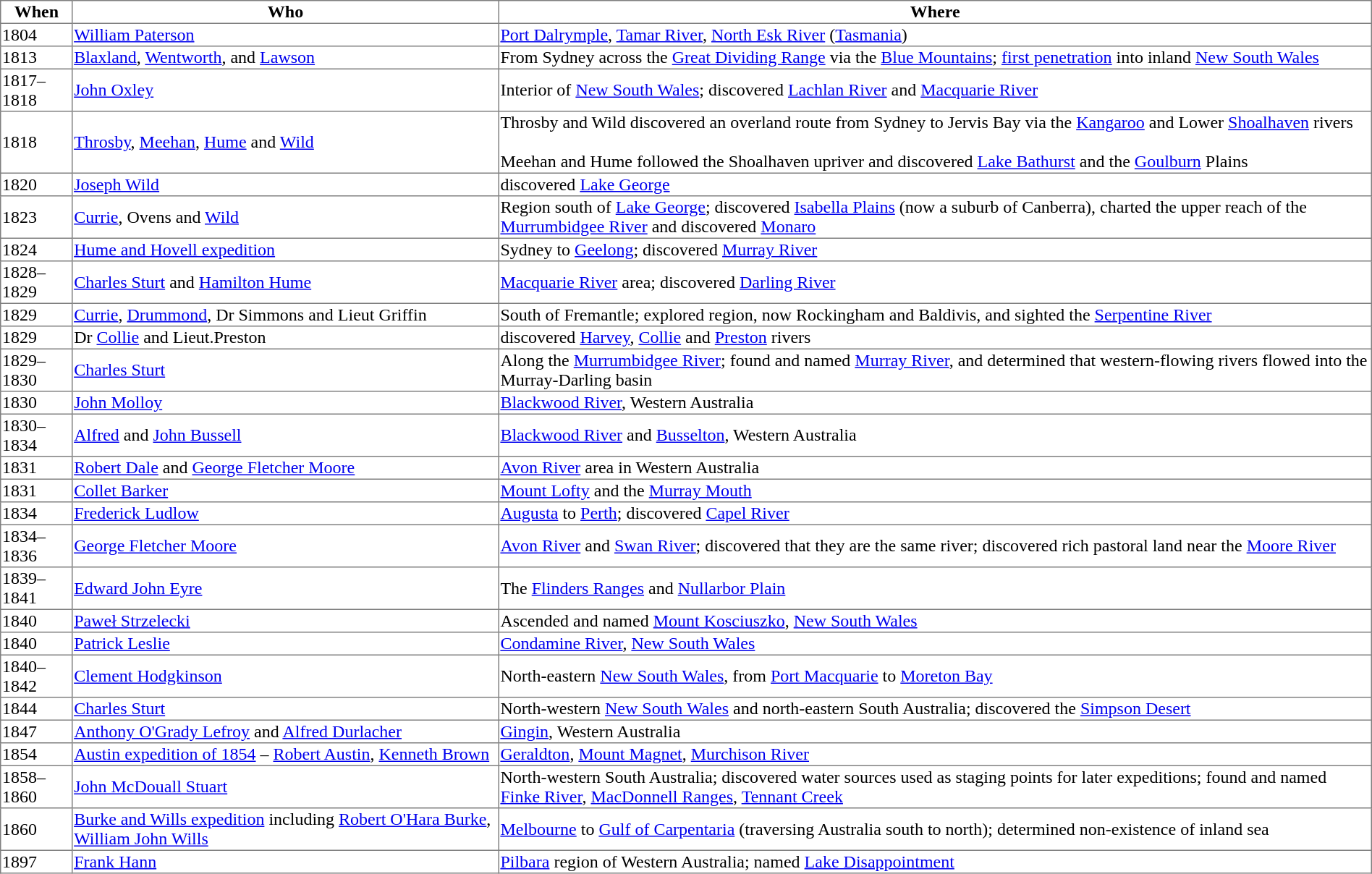<table border=1 style="border-collapse:collapse;">
<tr>
<th>When</th>
<th>Who</th>
<th>Where</th>
</tr>
<tr>
<td>1804</td>
<td><a href='#'>William Paterson</a></td>
<td><a href='#'>Port Dalrymple</a>, <a href='#'>Tamar River</a>, <a href='#'>North Esk River</a> (<a href='#'>Tasmania</a>)</td>
</tr>
<tr>
<td>1813</td>
<td><a href='#'>Blaxland</a>, <a href='#'>Wentworth</a>, and <a href='#'>Lawson</a></td>
<td>From Sydney across the <a href='#'>Great Dividing Range</a> via the <a href='#'>Blue Mountains</a>; <a href='#'>first penetration</a> into inland <a href='#'>New South Wales</a></td>
</tr>
<tr>
<td>1817–1818</td>
<td><a href='#'>John Oxley</a></td>
<td>Interior of <a href='#'>New South Wales</a>; discovered <a href='#'>Lachlan River</a> and <a href='#'>Macquarie River</a></td>
</tr>
<tr>
<td>1818</td>
<td><a href='#'>Throsby</a>, <a href='#'>Meehan</a>, <a href='#'>Hume</a> and <a href='#'>Wild</a></td>
<td>Throsby and Wild discovered an overland route from Sydney to Jervis Bay via the <a href='#'>Kangaroo</a> and Lower <a href='#'>Shoalhaven</a> rivers<br><br>Meehan and Hume followed the Shoalhaven upriver and discovered <a href='#'>Lake Bathurst</a> and the <a href='#'>Goulburn</a> Plains</td>
</tr>
<tr>
<td>1820</td>
<td><a href='#'>Joseph Wild</a></td>
<td>discovered <a href='#'>Lake George</a></td>
</tr>
<tr>
<td>1823</td>
<td><a href='#'>Currie</a>, Ovens and <a href='#'>Wild</a></td>
<td>Region south of <a href='#'>Lake George</a>; discovered <a href='#'>Isabella Plains</a> (now a suburb of Canberra), charted the upper reach of the <a href='#'>Murrumbidgee River</a> and discovered <a href='#'>Monaro</a></td>
</tr>
<tr>
<td>1824</td>
<td><a href='#'>Hume and Hovell expedition</a></td>
<td>Sydney to <a href='#'>Geelong</a>; discovered <a href='#'>Murray River</a></td>
</tr>
<tr>
<td>1828–1829</td>
<td><a href='#'>Charles Sturt</a> and <a href='#'>Hamilton Hume</a></td>
<td><a href='#'>Macquarie River</a> area; discovered <a href='#'>Darling River</a></td>
</tr>
<tr>
<td>1829</td>
<td><a href='#'>Currie</a>, <a href='#'>Drummond</a>, Dr Simmons and Lieut Griffin</td>
<td>South of Fremantle; explored region, now Rockingham and Baldivis, and sighted the <a href='#'>Serpentine River</a></td>
</tr>
<tr>
<td>1829</td>
<td>Dr <a href='#'>Collie</a> and Lieut.Preston</td>
<td>discovered <a href='#'>Harvey</a>, <a href='#'>Collie</a> and <a href='#'>Preston</a> rivers</td>
</tr>
<tr>
<td>1829–1830</td>
<td><a href='#'>Charles Sturt</a></td>
<td>Along the <a href='#'>Murrumbidgee River</a>; found and named <a href='#'>Murray River</a>, and determined that western-flowing rivers flowed into the Murray-Darling basin</td>
</tr>
<tr>
<td>1830</td>
<td><a href='#'>John Molloy</a></td>
<td><a href='#'>Blackwood River</a>, Western Australia</td>
</tr>
<tr>
<td>1830–1834</td>
<td><a href='#'>Alfred</a> and <a href='#'>John Bussell</a></td>
<td><a href='#'>Blackwood River</a> and <a href='#'>Busselton</a>, Western Australia</td>
</tr>
<tr>
<td>1831</td>
<td><a href='#'>Robert Dale</a> and <a href='#'>George Fletcher Moore</a></td>
<td><a href='#'>Avon River</a> area in Western Australia</td>
</tr>
<tr>
<td>1831</td>
<td><a href='#'>Collet Barker</a></td>
<td><a href='#'>Mount Lofty</a> and the <a href='#'>Murray Mouth</a></td>
</tr>
<tr>
<td>1834</td>
<td><a href='#'>Frederick Ludlow</a></td>
<td><a href='#'>Augusta</a> to <a href='#'>Perth</a>; discovered <a href='#'>Capel River</a></td>
</tr>
<tr>
<td>1834–1836</td>
<td><a href='#'>George Fletcher Moore</a></td>
<td><a href='#'>Avon River</a> and <a href='#'>Swan River</a>; discovered that they are the same river; discovered rich pastoral land near the <a href='#'>Moore River</a></td>
</tr>
<tr>
<td>1839–1841</td>
<td><a href='#'>Edward John Eyre</a></td>
<td>The <a href='#'>Flinders Ranges</a> and <a href='#'>Nullarbor Plain</a></td>
</tr>
<tr>
<td>1840</td>
<td><a href='#'>Paweł Strzelecki</a></td>
<td>Ascended and named <a href='#'>Mount Kosciuszko</a>, <a href='#'>New South Wales</a></td>
</tr>
<tr>
<td>1840</td>
<td><a href='#'>Patrick Leslie</a></td>
<td><a href='#'>Condamine River</a>, <a href='#'>New South Wales</a></td>
</tr>
<tr>
<td>1840–1842</td>
<td><a href='#'>Clement Hodgkinson</a></td>
<td>North-eastern <a href='#'>New South Wales</a>, from <a href='#'>Port Macquarie</a> to <a href='#'>Moreton Bay</a></td>
</tr>
<tr>
<td>1844</td>
<td><a href='#'>Charles Sturt</a></td>
<td>North-western <a href='#'>New South Wales</a> and north-eastern South Australia; discovered the <a href='#'>Simpson Desert</a></td>
</tr>
<tr>
<td>1847</td>
<td><a href='#'>Anthony O'Grady Lefroy</a> and <a href='#'>Alfred Durlacher</a></td>
<td><a href='#'>Gingin</a>, Western Australia</td>
</tr>
<tr>
<td>1854</td>
<td><a href='#'>Austin expedition of 1854</a> – <a href='#'>Robert Austin</a>, <a href='#'>Kenneth Brown</a></td>
<td><a href='#'>Geraldton</a>, <a href='#'>Mount Magnet</a>, <a href='#'>Murchison River</a></td>
</tr>
<tr>
<td>1858–1860</td>
<td><a href='#'>John McDouall Stuart</a></td>
<td>North-western South Australia; discovered water sources used as staging points for later expeditions; found and named <a href='#'>Finke River</a>, <a href='#'>MacDonnell Ranges</a>, <a href='#'>Tennant Creek</a></td>
</tr>
<tr>
<td>1860</td>
<td><a href='#'>Burke and Wills expedition</a> including <a href='#'>Robert O'Hara Burke</a>, <a href='#'>William John Wills</a></td>
<td><a href='#'>Melbourne</a> to <a href='#'>Gulf of Carpentaria</a> (traversing Australia south to north); determined non-existence of inland sea</td>
</tr>
<tr>
<td>1897</td>
<td><a href='#'>Frank Hann</a></td>
<td><a href='#'>Pilbara</a> region of Western Australia; named <a href='#'>Lake Disappointment</a></td>
</tr>
</table>
